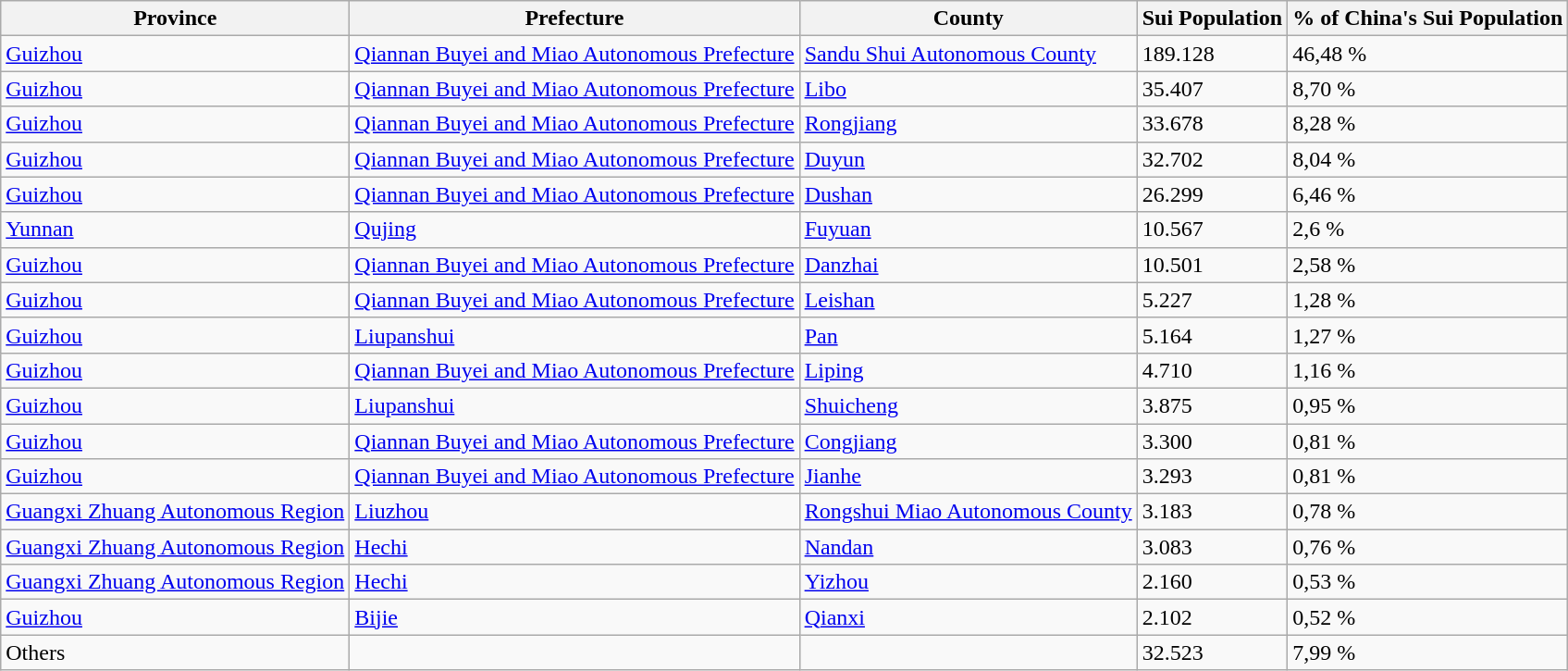<table class="wikitable">
<tr>
<th>Province</th>
<th>Prefecture</th>
<th>County</th>
<th>Sui Population</th>
<th>% of China's Sui Population</th>
</tr>
<tr>
<td><a href='#'>Guizhou</a></td>
<td><a href='#'>Qiannan Buyei and Miao Autonomous Prefecture</a></td>
<td><a href='#'>Sandu Shui Autonomous County</a></td>
<td>189.128</td>
<td>46,48 %</td>
</tr>
<tr>
<td><a href='#'>Guizhou</a></td>
<td><a href='#'>Qiannan Buyei and Miao Autonomous Prefecture</a></td>
<td><a href='#'>Libo</a></td>
<td>35.407</td>
<td>8,70 %</td>
</tr>
<tr>
<td><a href='#'>Guizhou</a></td>
<td><a href='#'>Qiannan Buyei and Miao Autonomous Prefecture</a></td>
<td><a href='#'>Rongjiang</a></td>
<td>33.678</td>
<td>8,28 %</td>
</tr>
<tr>
<td><a href='#'>Guizhou</a></td>
<td><a href='#'>Qiannan Buyei and Miao Autonomous Prefecture</a></td>
<td><a href='#'>Duyun</a></td>
<td>32.702</td>
<td>8,04 %</td>
</tr>
<tr>
<td><a href='#'>Guizhou</a></td>
<td><a href='#'>Qiannan Buyei and Miao Autonomous Prefecture</a></td>
<td><a href='#'>Dushan</a></td>
<td>26.299</td>
<td>6,46 %</td>
</tr>
<tr>
<td><a href='#'>Yunnan</a></td>
<td><a href='#'>Qujing</a></td>
<td><a href='#'>Fuyuan</a></td>
<td>10.567</td>
<td>2,6 %</td>
</tr>
<tr>
<td><a href='#'>Guizhou</a></td>
<td><a href='#'>Qiannan Buyei and Miao Autonomous Prefecture</a></td>
<td><a href='#'>Danzhai</a></td>
<td>10.501</td>
<td>2,58 %</td>
</tr>
<tr>
<td><a href='#'>Guizhou</a></td>
<td><a href='#'>Qiannan Buyei and Miao Autonomous Prefecture</a></td>
<td><a href='#'>Leishan</a></td>
<td>5.227</td>
<td>1,28 %</td>
</tr>
<tr>
<td><a href='#'>Guizhou</a></td>
<td><a href='#'>Liupanshui</a></td>
<td><a href='#'>Pan</a></td>
<td>5.164</td>
<td>1,27 %</td>
</tr>
<tr>
<td><a href='#'>Guizhou</a></td>
<td><a href='#'>Qiannan Buyei and Miao Autonomous Prefecture</a></td>
<td><a href='#'>Liping</a></td>
<td>4.710</td>
<td>1,16 %</td>
</tr>
<tr>
<td><a href='#'>Guizhou</a></td>
<td><a href='#'>Liupanshui</a></td>
<td><a href='#'>Shuicheng</a></td>
<td>3.875</td>
<td>0,95 %</td>
</tr>
<tr>
<td><a href='#'>Guizhou</a></td>
<td><a href='#'>Qiannan Buyei and Miao Autonomous Prefecture</a></td>
<td><a href='#'>Congjiang</a></td>
<td>3.300</td>
<td>0,81 %</td>
</tr>
<tr>
<td><a href='#'>Guizhou</a></td>
<td><a href='#'>Qiannan Buyei and Miao Autonomous Prefecture</a></td>
<td><a href='#'>Jianhe</a></td>
<td>3.293</td>
<td>0,81 %</td>
</tr>
<tr>
<td><a href='#'>Guangxi Zhuang Autonomous Region</a></td>
<td><a href='#'>Liuzhou</a></td>
<td><a href='#'>Rongshui Miao Autonomous County</a></td>
<td>3.183</td>
<td>0,78 %</td>
</tr>
<tr>
<td><a href='#'>Guangxi Zhuang Autonomous Region</a></td>
<td><a href='#'>Hechi</a></td>
<td><a href='#'>Nandan</a></td>
<td>3.083</td>
<td>0,76 %</td>
</tr>
<tr>
<td><a href='#'>Guangxi Zhuang Autonomous Region</a></td>
<td><a href='#'>Hechi</a></td>
<td><a href='#'>Yizhou</a></td>
<td>2.160</td>
<td>0,53 %</td>
</tr>
<tr>
<td><a href='#'>Guizhou</a></td>
<td><a href='#'>Bijie</a></td>
<td><a href='#'>Qianxi</a></td>
<td>2.102</td>
<td>0,52 %</td>
</tr>
<tr>
<td>Others</td>
<td></td>
<td></td>
<td>32.523</td>
<td>7,99 %</td>
</tr>
</table>
